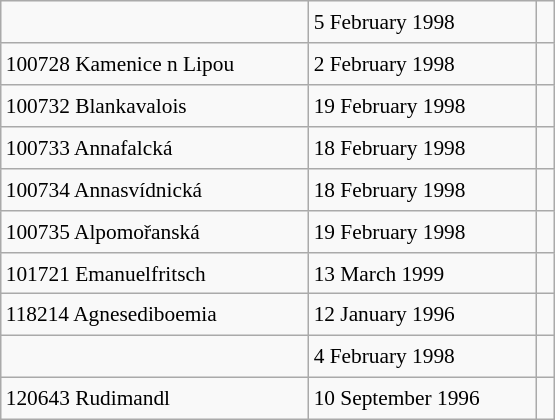<table class="wikitable" style="font-size: 89%; float: left; width: 26em; margin-right: 1em; height: 280px">
<tr>
<td></td>
<td>5 February 1998</td>
<td> </td>
</tr>
<tr>
<td>100728 Kamenice n Lipou</td>
<td>2 February 1998</td>
<td> </td>
</tr>
<tr>
<td>100732 Blankavalois</td>
<td>19 February 1998</td>
<td></td>
</tr>
<tr>
<td>100733 Annafalcká</td>
<td>18 February 1998</td>
<td></td>
</tr>
<tr>
<td>100734 Annasvídnická</td>
<td>18 February 1998</td>
<td></td>
</tr>
<tr>
<td>100735 Alpomořanská</td>
<td>19 February 1998</td>
<td> </td>
</tr>
<tr>
<td>101721 Emanuelfritsch</td>
<td>13 March 1999</td>
<td> </td>
</tr>
<tr>
<td>118214 Agnesediboemia</td>
<td>12 January 1996</td>
<td> </td>
</tr>
<tr>
<td></td>
<td>4 February 1998</td>
<td> </td>
</tr>
<tr>
<td>120643 Rudimandl</td>
<td>10 September 1996</td>
<td></td>
</tr>
</table>
